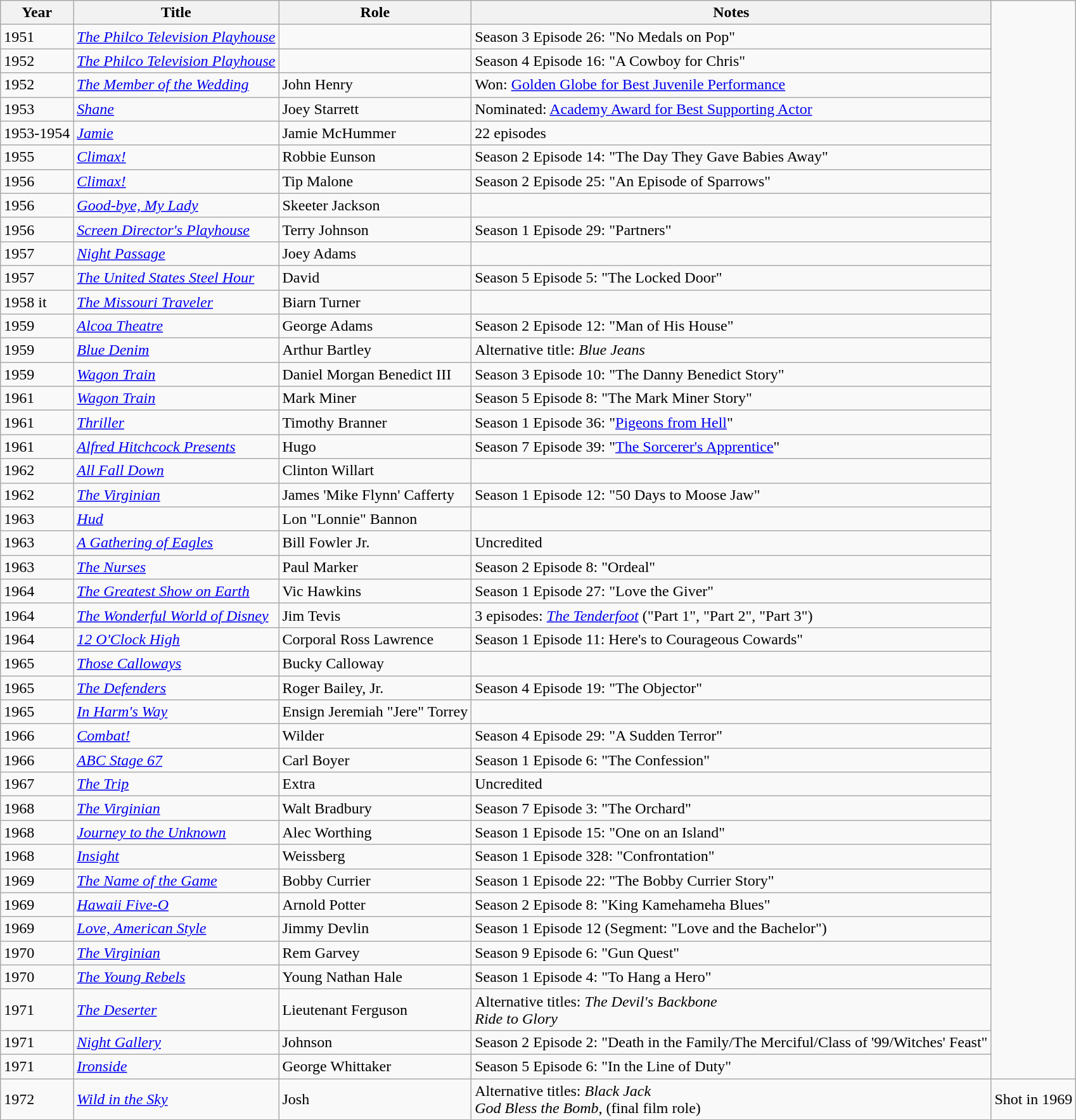<table class="wikitable sortable">
<tr>
<th>Year</th>
<th>Title</th>
<th>Role</th>
<th class="unsortable">Notes</th>
</tr>
<tr>
<td>1951</td>
<td><em><a href='#'>The Philco Television Playhouse</a></em></td>
<td></td>
<td>Season 3 Episode 26: "No Medals on Pop"</td>
</tr>
<tr>
<td>1952</td>
<td><em><a href='#'>The Philco Television Playhouse</a></em></td>
<td></td>
<td>Season 4 Episode 16: "A Cowboy for Chris"</td>
</tr>
<tr>
<td>1952</td>
<td><em><a href='#'>The Member of the Wedding</a></em></td>
<td>John Henry</td>
<td>Won: <a href='#'>Golden Globe for Best Juvenile Performance</a></td>
</tr>
<tr>
<td>1953</td>
<td><em><a href='#'>Shane</a></em></td>
<td>Joey Starrett</td>
<td>Nominated: <a href='#'>Academy Award for Best Supporting Actor</a></td>
</tr>
<tr>
<td>1953-1954</td>
<td><em><a href='#'>Jamie</a></em></td>
<td>Jamie McHummer</td>
<td>22 episodes</td>
</tr>
<tr>
<td>1955</td>
<td><em><a href='#'>Climax!</a></em></td>
<td>Robbie Eunson</td>
<td>Season 2 Episode 14: "The Day They Gave Babies Away"</td>
</tr>
<tr K Jin>
<td>1956</td>
<td><em><a href='#'>Climax!</a></em></td>
<td>Tip Malone</td>
<td>Season 2 Episode 25: "An Episode of Sparrows"</td>
</tr>
<tr>
<td>1956</td>
<td><em><a href='#'>Good-bye, My Lady</a></em></td>
<td>Skeeter Jackson</td>
<td></td>
</tr>
<tr>
<td>1956</td>
<td><em><a href='#'>Screen Director's Playhouse</a></em></td>
<td>Terry Johnson</td>
<td>Season 1 Episode 29: "Partners"</td>
</tr>
<tr>
<td>1957</td>
<td><em><a href='#'>Night Passage</a></em></td>
<td>Joey Adams</td>
<td></td>
</tr>
<tr>
<td>1957</td>
<td><em><a href='#'>The United States Steel Hour</a></em></td>
<td>David</td>
<td>Season 5 Episode 5: "The Locked Door"</td>
</tr>
<tr>
<td>1958 it</td>
<td><em><a href='#'>The Missouri Traveler</a></em></td>
<td>Biarn Turner</td>
<td></td>
</tr>
<tr>
<td>1959</td>
<td><em><a href='#'>Alcoa Theatre</a></em></td>
<td>George Adams</td>
<td>Season 2 Episode 12: "Man of His House"</td>
</tr>
<tr>
<td>1959</td>
<td><em><a href='#'>Blue Denim</a></em></td>
<td>Arthur Bartley</td>
<td>Alternative title: <em>Blue Jeans</em></td>
</tr>
<tr>
<td>1959</td>
<td><em><a href='#'>Wagon Train</a></em></td>
<td>Daniel Morgan Benedict III</td>
<td>Season 3 Episode 10: "The Danny Benedict Story"</td>
</tr>
<tr>
<td>1961</td>
<td><em><a href='#'>Wagon Train</a></em></td>
<td>Mark Miner</td>
<td>Season 5 Episode 8: "The Mark Miner Story"</td>
</tr>
<tr>
<td>1961</td>
<td><em><a href='#'>Thriller</a></em></td>
<td>Timothy Branner</td>
<td>Season 1 Episode 36: "<a href='#'>Pigeons from Hell</a>"</td>
</tr>
<tr>
<td>1961</td>
<td><em><a href='#'>Alfred Hitchcock Presents</a></em></td>
<td>Hugo</td>
<td>Season 7 Episode 39: "<a href='#'>The Sorcerer's Apprentice</a>"</td>
</tr>
<tr>
<td>1962</td>
<td><em><a href='#'>All Fall Down</a></em></td>
<td>Clinton Willart</td>
<td></td>
</tr>
<tr>
<td>1962</td>
<td><em><a href='#'>The Virginian</a></em></td>
<td>James 'Mike Flynn' Cafferty</td>
<td>Season 1 Episode 12: "50 Days to Moose Jaw"</td>
</tr>
<tr>
<td>1963</td>
<td><em><a href='#'>Hud</a></em></td>
<td>Lon "Lonnie" Bannon</td>
<td></td>
</tr>
<tr>
<td>1963</td>
<td><em><a href='#'>A Gathering of Eagles</a></em></td>
<td>Bill Fowler Jr.</td>
<td>Uncredited</td>
</tr>
<tr>
<td>1963</td>
<td><em><a href='#'>The Nurses</a></em></td>
<td>Paul Marker</td>
<td>Season 2 Episode 8: "Ordeal"</td>
</tr>
<tr>
<td>1964</td>
<td><em><a href='#'>The Greatest Show on Earth</a></em></td>
<td>Vic Hawkins</td>
<td>Season 1 Episode 27: "Love the Giver"</td>
</tr>
<tr>
<td>1964</td>
<td><em><a href='#'>The Wonderful World of Disney</a></em></td>
<td>Jim Tevis</td>
<td>3 episodes: <em><a href='#'>The Tenderfoot</a></em> ("Part 1", "Part 2", "Part 3")</td>
</tr>
<tr>
<td>1964</td>
<td><em><a href='#'>12 O'Clock High</a></em></td>
<td>Corporal Ross Lawrence</td>
<td>Season 1 Episode 11: Here's to Courageous Cowards"</td>
</tr>
<tr>
<td>1965</td>
<td><em><a href='#'>Those Calloways</a></em></td>
<td>Bucky Calloway</td>
<td></td>
</tr>
<tr>
<td>1965</td>
<td><em><a href='#'>The Defenders</a></em></td>
<td>Roger Bailey, Jr.</td>
<td>Season 4 Episode 19: "The Objector"</td>
</tr>
<tr>
<td>1965</td>
<td><em><a href='#'>In Harm's Way</a></em></td>
<td>Ensign Jeremiah "Jere" Torrey</td>
<td></td>
</tr>
<tr>
<td>1966</td>
<td><em><a href='#'>Combat!</a></em></td>
<td>Wilder</td>
<td>Season 4 Episode 29: "A Sudden Terror"</td>
</tr>
<tr>
<td>1966</td>
<td><em><a href='#'>ABC Stage 67</a></em></td>
<td>Carl Boyer</td>
<td>Season 1 Episode 6: "The Confession"</td>
</tr>
<tr>
<td>1967</td>
<td><em><a href='#'>The Trip</a></em></td>
<td>Extra</td>
<td>Uncredited</td>
</tr>
<tr>
<td>1968</td>
<td><em><a href='#'>The Virginian</a></em></td>
<td>Walt Bradbury</td>
<td>Season 7 Episode 3: "The Orchard"</td>
</tr>
<tr>
<td>1968</td>
<td><em><a href='#'>Journey to the Unknown</a></em></td>
<td>Alec Worthing</td>
<td>Season 1 Episode 15: "One on an Island"</td>
</tr>
<tr>
<td>1968</td>
<td><em><a href='#'>Insight</a></em></td>
<td>Weissberg</td>
<td>Season 1 Episode 328: "Confrontation"</td>
</tr>
<tr>
<td>1969</td>
<td><em><a href='#'>The Name of the Game</a></em></td>
<td>Bobby Currier</td>
<td>Season 1 Episode 22: "The Bobby Currier Story"</td>
</tr>
<tr>
<td>1969</td>
<td><em><a href='#'>Hawaii Five-O</a></em></td>
<td>Arnold Potter</td>
<td>Season 2 Episode 8: "King Kamehameha Blues"</td>
</tr>
<tr>
<td>1969</td>
<td><em><a href='#'>Love, American Style</a></em></td>
<td>Jimmy Devlin</td>
<td>Season 1 Episode 12 (Segment: "Love and the Bachelor")</td>
</tr>
<tr>
<td>1970</td>
<td><em><a href='#'>The Virginian</a></em></td>
<td>Rem Garvey</td>
<td>Season 9 Episode 6: "Gun Quest"</td>
</tr>
<tr>
<td>1970</td>
<td><em><a href='#'>The Young Rebels</a></em></td>
<td>Young Nathan Hale</td>
<td>Season 1 Episode 4: "To Hang a Hero"</td>
</tr>
<tr>
<td>1971</td>
<td><em><a href='#'>The Deserter</a></em></td>
<td>Lieutenant Ferguson</td>
<td>Alternative titles: <em>The Devil's Backbone</em><br><em>Ride to Glory</em></td>
</tr>
<tr>
<td>1971</td>
<td><em><a href='#'>Night Gallery</a></em></td>
<td>Johnson</td>
<td>Season 2 Episode 2: "Death in the Family/The Merciful/Class of '99/Witches' Feast"</td>
</tr>
<tr>
<td>1971</td>
<td><em><a href='#'>Ironside</a></em></td>
<td>George Whittaker</td>
<td>Season 5 Episode 6: "In the Line of Duty"</td>
</tr>
<tr>
<td>1972</td>
<td><em><a href='#'>Wild in the Sky</a></em></td>
<td>Josh</td>
<td>Alternative titles: <em>Black Jack</em><br><em>God Bless the Bomb</em>, (final film role)</td>
<td>Shot in 1969</td>
</tr>
<tr>
</tr>
</table>
